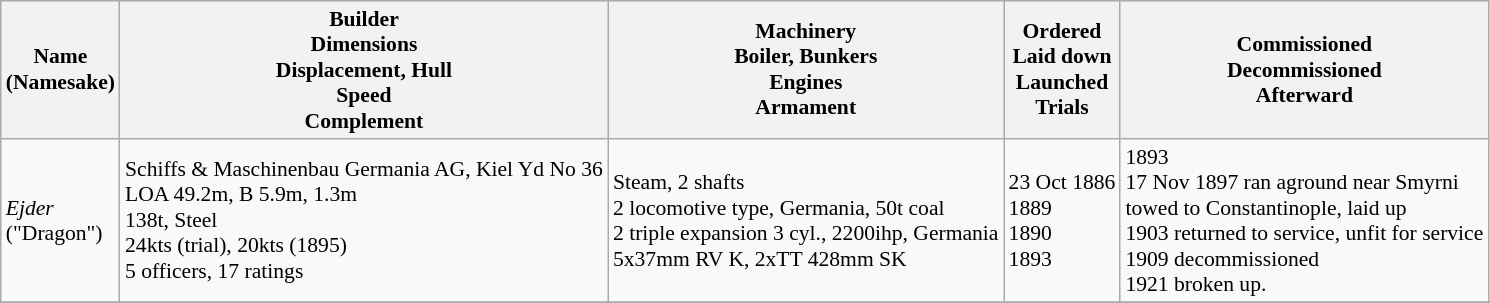<table class="wikitable" style="font-size:90%;">
<tr bgcolor="#e6e9ff">
<th>Name<br>(Namesake)</th>
<th>Builder<br>Dimensions<br>Displacement, Hull<br>Speed<br>Complement</th>
<th>Machinery<br>Boiler, Bunkers<br>Engines<br>Armament</th>
<th>Ordered<br>Laid down<br>Launched<br>Trials</th>
<th>Commissioned<br>Decommissioned<br>Afterward</th>
</tr>
<tr ---->
<td><em>Ejder</em><br>("Dragon")</td>
<td> Schiffs & Maschinenbau Germania AG, Kiel Yd No 36<br>LOA 49.2m, B 5.9m, 1.3m<br>138t, Steel<br>24kts (trial), 20kts (1895)<br>5 officers, 17 ratings</td>
<td>Steam, 2 shafts<br>2 locomotive type, Germania, 50t coal<br>2 triple expansion 3 cyl., 2200ihp, Germania<br>5x37mm RV K, 2xTT 428mm SK</td>
<td>23 Oct 1886<br>1889<br>1890<br>1893</td>
<td>1893<br>17 Nov 1897 ran aground near Smyrni<br>towed to Constantinople, laid up<br>1903 returned to service, unfit for service<br>1909 decommissioned<br>1921 broken up.</td>
</tr>
<tr ---->
</tr>
</table>
